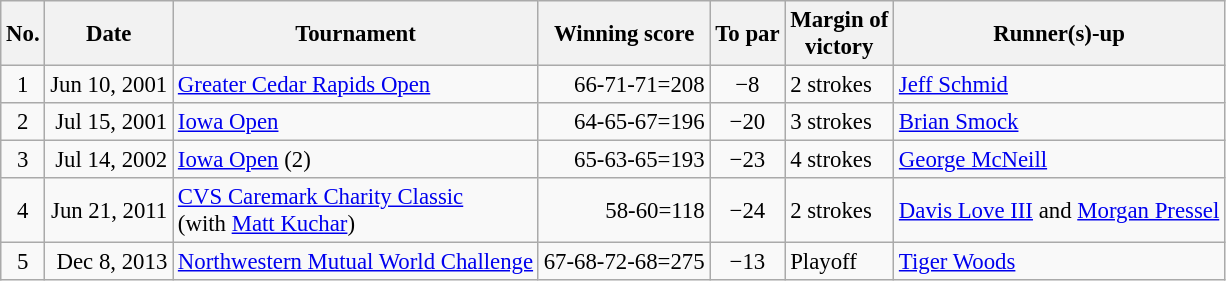<table class="wikitable" style="font-size:95%;">
<tr>
<th>No.</th>
<th>Date</th>
<th>Tournament</th>
<th>Winning score</th>
<th>To par</th>
<th>Margin of<br>victory</th>
<th>Runner(s)-up</th>
</tr>
<tr>
<td align=center>1</td>
<td align=right>Jun 10, 2001</td>
<td><a href='#'>Greater Cedar Rapids Open</a></td>
<td align=right>66-71-71=208</td>
<td align=center>−8</td>
<td>2 strokes</td>
<td> <a href='#'>Jeff Schmid</a></td>
</tr>
<tr>
<td align=center>2</td>
<td align=right>Jul 15, 2001</td>
<td><a href='#'>Iowa Open</a></td>
<td align=right>64-65-67=196</td>
<td align=center>−20</td>
<td>3 strokes</td>
<td> <a href='#'>Brian Smock</a></td>
</tr>
<tr>
<td align=center>3</td>
<td align=right>Jul 14, 2002</td>
<td><a href='#'>Iowa Open</a> (2)</td>
<td align=right>65-63-65=193</td>
<td align=center>−23</td>
<td>4 strokes</td>
<td> <a href='#'>George McNeill</a></td>
</tr>
<tr>
<td align=center>4</td>
<td align=right>Jun 21, 2011</td>
<td><a href='#'>CVS Caremark Charity Classic</a><br>(with  <a href='#'>Matt Kuchar</a>)</td>
<td align=right>58-60=118</td>
<td align=center>−24</td>
<td>2 strokes</td>
<td> <a href='#'>Davis Love III</a> and  <a href='#'>Morgan Pressel</a></td>
</tr>
<tr>
<td align=center>5</td>
<td align=right>Dec 8, 2013</td>
<td><a href='#'>Northwestern Mutual World Challenge</a></td>
<td align=right>67-68-72-68=275</td>
<td align=center>−13</td>
<td>Playoff</td>
<td> <a href='#'>Tiger Woods</a></td>
</tr>
</table>
